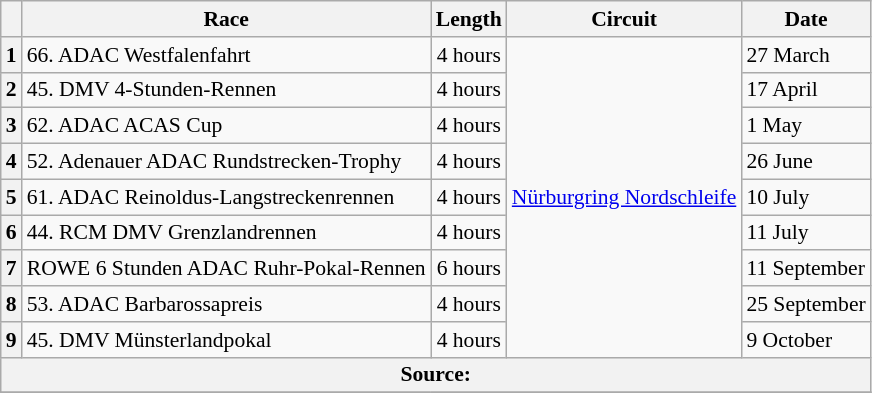<table class="wikitable" style="font-size: 90%;">
<tr>
<th></th>
<th>Race</th>
<th>Length</th>
<th>Circuit</th>
<th>Date</th>
</tr>
<tr>
<th>1</th>
<td>66. ADAC Westfalenfahrt</td>
<td style="text-align:center">4 hours</td>
<td rowspan="9"> <a href='#'>Nürburgring Nordschleife</a></td>
<td>27 March</td>
</tr>
<tr>
<th>2</th>
<td>45. DMV 4-Stunden-Rennen</td>
<td style="text-align:center">4 hours</td>
<td>17 April</td>
</tr>
<tr>
<th>3</th>
<td>62. ADAC ACAS Cup</td>
<td style="text-align:center">4 hours</td>
<td>1 May</td>
</tr>
<tr>
<th>4</th>
<td>52. Adenauer ADAC Rundstrecken-Trophy</td>
<td style="text-align:center">4 hours</td>
<td>26 June</td>
</tr>
<tr>
<th>5</th>
<td>61. ADAC Reinoldus-Langstreckenrennen</td>
<td style="text-align:center">4 hours</td>
<td>10 July</td>
</tr>
<tr>
<th>6</th>
<td>44. RCM DMV Grenzlandrennen</td>
<td style="text-align:center">4 hours</td>
<td>11 July</td>
</tr>
<tr>
<th>7</th>
<td>ROWE 6 Stunden ADAC Ruhr-Pokal-Rennen</td>
<td style="text-align:center">6 hours</td>
<td>11 September</td>
</tr>
<tr>
<th>8</th>
<td>53. ADAC Barbarossapreis</td>
<td style="text-align:center">4 hours</td>
<td>25 September</td>
</tr>
<tr>
<th>9</th>
<td>45. DMV Münsterlandpokal</td>
<td style="text-align:center">4 hours</td>
<td>9 October</td>
</tr>
<tr>
<th colspan="5">Source:</th>
</tr>
<tr>
</tr>
</table>
